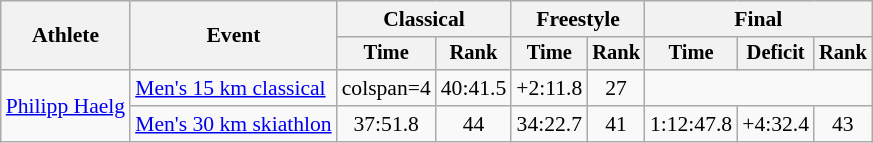<table class="wikitable" style="font-size:90%">
<tr>
<th rowspan=2>Athlete</th>
<th rowspan=2>Event</th>
<th colspan=2>Classical</th>
<th colspan=2>Freestyle</th>
<th colspan=3>Final</th>
</tr>
<tr style="font-size: 95%">
<th>Time</th>
<th>Rank</th>
<th>Time</th>
<th>Rank</th>
<th>Time</th>
<th>Deficit</th>
<th>Rank</th>
</tr>
<tr align=center>
<td align=left rowspan="2"><a href='#'>Philipp Haelg</a></td>
<td align=left><a href='#'>Men's 15 km classical</a></td>
<td>colspan=4 </td>
<td>40:41.5</td>
<td>+2:11.8</td>
<td>27</td>
</tr>
<tr align=center>
<td align=left><a href='#'>Men's 30 km skiathlon</a></td>
<td>37:51.8</td>
<td>44</td>
<td>34:22.7</td>
<td>41</td>
<td>1:12:47.8</td>
<td>+4:32.4</td>
<td>43</td>
</tr>
</table>
